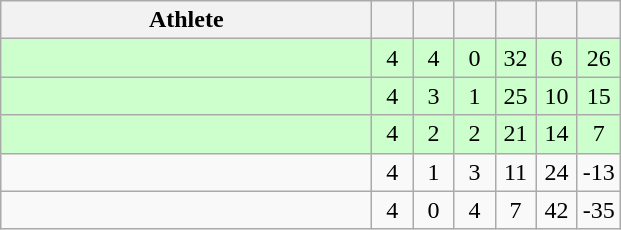<table class="wikitable" style="text-align:center;">
<tr>
<th width=240>Athlete</th>
<th width=20></th>
<th width=20></th>
<th width=20></th>
<th width=20></th>
<th width=20></th>
<th width=20></th>
</tr>
<tr bgcolor=ccffcc>
<td align="left"></td>
<td>4</td>
<td>4</td>
<td>0</td>
<td>32</td>
<td>6</td>
<td>26</td>
</tr>
<tr bgcolor=ccffcc>
<td align="left"></td>
<td>4</td>
<td>3</td>
<td>1</td>
<td>25</td>
<td>10</td>
<td>15</td>
</tr>
<tr bgcolor=ccffcc>
<td align="left"></td>
<td>4</td>
<td>2</td>
<td>2</td>
<td>21</td>
<td>14</td>
<td>7</td>
</tr>
<tr>
<td align="left"></td>
<td>4</td>
<td>1</td>
<td>3</td>
<td>11</td>
<td>24</td>
<td>-13</td>
</tr>
<tr>
<td align="left"></td>
<td>4</td>
<td>0</td>
<td>4</td>
<td>7</td>
<td>42</td>
<td>-35</td>
</tr>
</table>
